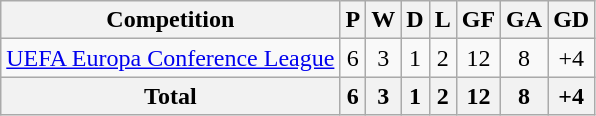<table class="wikitable sortable" style="text-align:center">
<tr>
<th>Competition</th>
<th>P</th>
<th>W</th>
<th>D</th>
<th>L</th>
<th>GF</th>
<th>GA</th>
<th>GD</th>
</tr>
<tr>
<td><a href='#'>UEFA Europa Conference League</a></td>
<td>6</td>
<td>3</td>
<td>1</td>
<td>2</td>
<td>12</td>
<td>8</td>
<td>+4</td>
</tr>
<tr>
<th><strong>Total</strong></th>
<th><strong>6</strong></th>
<th><strong>3</strong></th>
<th><strong>1</strong></th>
<th><strong>2</strong></th>
<th><strong>12</strong></th>
<th><strong>8</strong></th>
<th><strong>+4</strong></th>
</tr>
</table>
